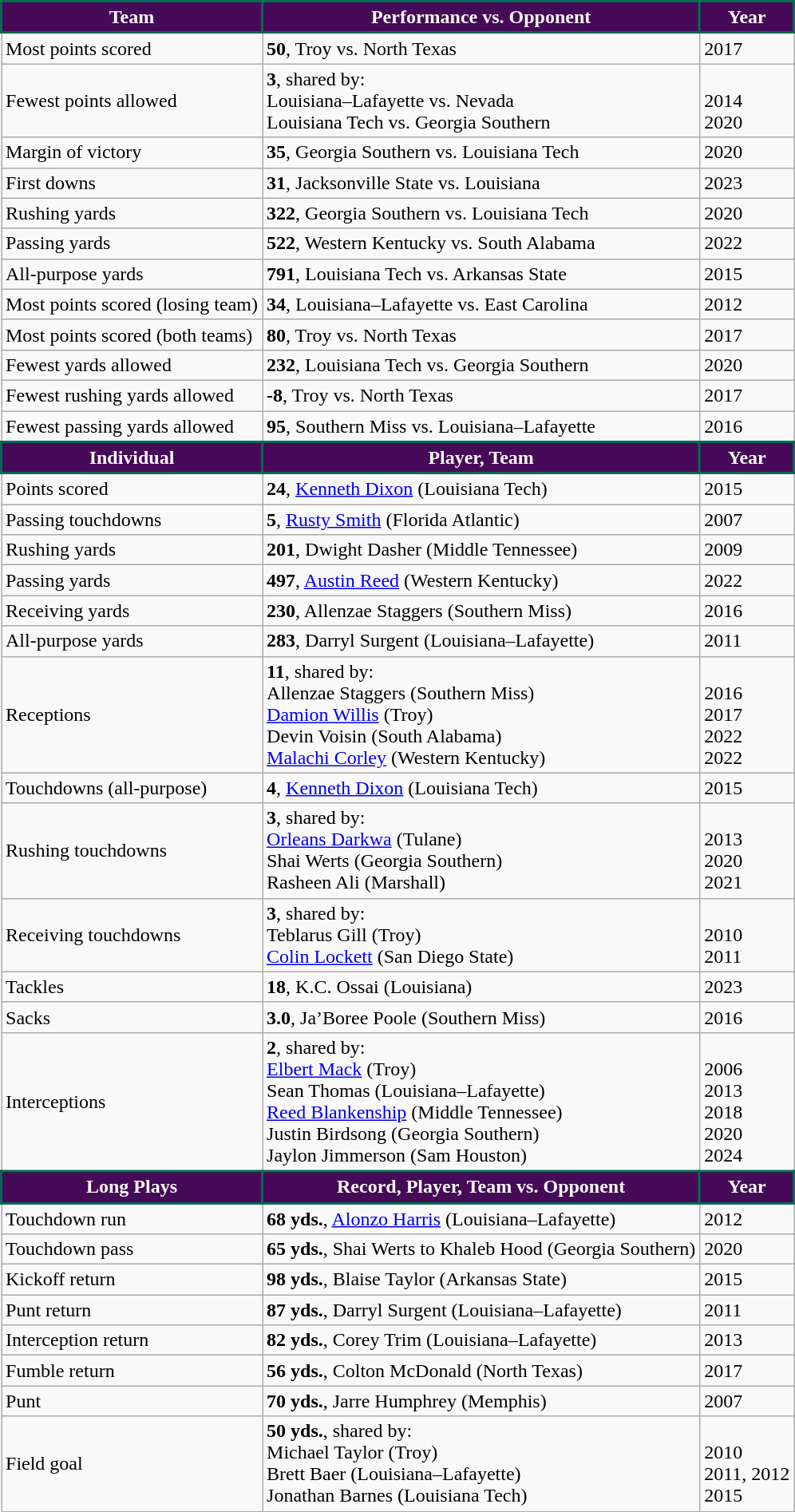<table class="wikitable">
<tr>
<th style="background:#460957; color:#FFFFFF; border: 2px solid #046A52;">Team</th>
<th style="background:#460957; color:#FFFFFF; border: 2px solid #046A52;">Performance vs. Opponent</th>
<th style="background:#460957; color:#FFFFFF; border: 2px solid #046A52;">Year</th>
</tr>
<tr>
<td>Most points scored</td>
<td><strong>50</strong>, Troy vs. North Texas</td>
<td>2017</td>
</tr>
<tr>
<td>Fewest points allowed</td>
<td><strong>3</strong>, shared by:<br>Louisiana–Lafayette vs. Nevada<br>Louisiana Tech vs. Georgia Southern</td>
<td><br>2014<br>2020</td>
</tr>
<tr>
<td>Margin of victory</td>
<td><strong>35</strong>, Georgia Southern vs. Louisiana Tech</td>
<td>2020</td>
</tr>
<tr>
<td>First downs</td>
<td><strong>31</strong>, Jacksonville State vs. Louisiana</td>
<td>2023</td>
</tr>
<tr>
<td>Rushing yards</td>
<td><strong>322</strong>, Georgia Southern vs. Louisiana Tech</td>
<td>2020</td>
</tr>
<tr>
<td>Passing yards</td>
<td><strong>522</strong>, Western Kentucky vs. South Alabama</td>
<td>2022</td>
</tr>
<tr>
<td>All-purpose yards</td>
<td><strong>791</strong>, Louisiana Tech vs. Arkansas State</td>
<td>2015</td>
</tr>
<tr>
<td>Most points scored (losing team)</td>
<td><strong>34</strong>, Louisiana–Lafayette vs. East Carolina</td>
<td>2012</td>
</tr>
<tr>
<td>Most points scored (both teams)</td>
<td><strong>80</strong>, Troy vs. North Texas</td>
<td>2017</td>
</tr>
<tr>
<td>Fewest yards allowed</td>
<td><strong>232</strong>, Louisiana Tech vs. Georgia Southern</td>
<td>2020</td>
</tr>
<tr>
<td>Fewest rushing yards allowed</td>
<td><strong>-8</strong>, Troy vs. North Texas</td>
<td>2017</td>
</tr>
<tr>
<td>Fewest passing yards allowed</td>
<td><strong>95</strong>, Southern Miss vs. Louisiana–Lafayette</td>
<td>2016</td>
</tr>
<tr>
<th style="background:#460957; color:#FFFFFF; border: 2px solid #046A52;">Individual</th>
<th style="background:#460957; color:#FFFFFF; border: 2px solid #046A52;">Player, Team</th>
<th style="background:#460957; color:#FFFFFF; border: 2px solid #046A52;">Year</th>
</tr>
<tr>
<td>Points scored</td>
<td><strong>24</strong>, <a href='#'>Kenneth Dixon</a> (Louisiana Tech)</td>
<td>2015</td>
</tr>
<tr>
<td>Passing touchdowns</td>
<td><strong>5</strong>, <a href='#'>Rusty Smith</a> (Florida Atlantic)</td>
<td>2007</td>
</tr>
<tr>
<td>Rushing yards</td>
<td><strong>201</strong>, Dwight Dasher (Middle Tennessee)</td>
<td>2009</td>
</tr>
<tr>
<td>Passing yards</td>
<td><strong>497</strong>, <a href='#'>Austin Reed</a> (Western Kentucky)</td>
<td>2022</td>
</tr>
<tr>
<td>Receiving yards</td>
<td><strong>230</strong>, Allenzae Staggers (Southern Miss)</td>
<td>2016</td>
</tr>
<tr>
<td>All-purpose yards</td>
<td><strong>283</strong>, Darryl Surgent (Louisiana–Lafayette)</td>
<td>2011</td>
</tr>
<tr>
<td>Receptions</td>
<td><strong>11</strong>, shared by:<br>Allenzae Staggers (Southern Miss)<br><a href='#'>Damion Willis</a> (Troy)<br>Devin Voisin (South Alabama)<br><a href='#'>Malachi Corley</a> (Western Kentucky)</td>
<td><br>2016<br>2017<br>2022<br>2022</td>
</tr>
<tr>
<td>Touchdowns (all-purpose)</td>
<td><strong>4</strong>, <a href='#'>Kenneth Dixon</a> (Louisiana Tech)</td>
<td>2015</td>
</tr>
<tr>
<td>Rushing touchdowns</td>
<td><strong>3</strong>, shared by:<br><a href='#'>Orleans Darkwa</a> (Tulane)<br>Shai Werts (Georgia Southern)<br>Rasheen Ali (Marshall)</td>
<td><br>2013<br>2020<br>2021</td>
</tr>
<tr>
<td>Receiving touchdowns</td>
<td><strong>3</strong>, shared by:<br>Teblarus Gill (Troy)<br><a href='#'>Colin Lockett</a> (San Diego State)</td>
<td><br>2010<br>2011</td>
</tr>
<tr>
<td>Tackles</td>
<td><strong>18</strong>, K.C. Ossai (Louisiana)</td>
<td>2023</td>
</tr>
<tr>
<td>Sacks</td>
<td><strong>3.0</strong>, Ja’Boree Poole (Southern Miss)</td>
<td>2016</td>
</tr>
<tr>
<td>Interceptions</td>
<td><strong>2</strong>, shared by:<br><a href='#'>Elbert Mack</a> (Troy)<br>Sean Thomas (Louisiana–Lafayette)<br><a href='#'>Reed Blankenship</a> (Middle Tennessee)<br>Justin Birdsong (Georgia Southern)<br>Jaylon Jimmerson (Sam Houston)</td>
<td><br>2006<br>2013<br>2018<br>2020<br>2024</td>
</tr>
<tr>
<th style="background:#460957; color:#FFFFFF; border: 2px solid #046A52;">Long Plays</th>
<th style="background:#460957; color:#FFFFFF; border: 2px solid #046A52;">Record, Player, Team vs. Opponent</th>
<th style="background:#460957; color:#FFFFFF; border: 2px solid #046A52;">Year</th>
</tr>
<tr>
<td>Touchdown run</td>
<td><strong>68 yds.</strong>, <a href='#'>Alonzo Harris</a> (Louisiana–Lafayette)</td>
<td>2012</td>
</tr>
<tr>
<td>Touchdown pass</td>
<td><strong>65 yds.</strong>, Shai Werts to Khaleb Hood (Georgia Southern)</td>
<td>2020</td>
</tr>
<tr>
<td>Kickoff return</td>
<td><strong>98 yds.</strong>, Blaise Taylor (Arkansas State)</td>
<td>2015</td>
</tr>
<tr>
<td>Punt return</td>
<td><strong>87 yds.</strong>, Darryl Surgent (Louisiana–Lafayette)</td>
<td>2011</td>
</tr>
<tr>
<td>Interception return</td>
<td><strong>82 yds.</strong>, Corey Trim (Louisiana–Lafayette)</td>
<td>2013</td>
</tr>
<tr>
<td>Fumble return</td>
<td><strong>56 yds.</strong>, Colton McDonald (North Texas)</td>
<td>2017</td>
</tr>
<tr>
<td>Punt</td>
<td><strong>70 yds.</strong>, Jarre Humphrey (Memphis)</td>
<td>2007</td>
</tr>
<tr>
<td>Field goal</td>
<td><strong>50 yds.</strong>, shared by:<br>Michael Taylor (Troy)<br>Brett Baer (Louisiana–Lafayette)<br>Jonathan Barnes (Louisiana Tech)</td>
<td><br>2010<br>2011, 2012<br>2015</td>
</tr>
</table>
